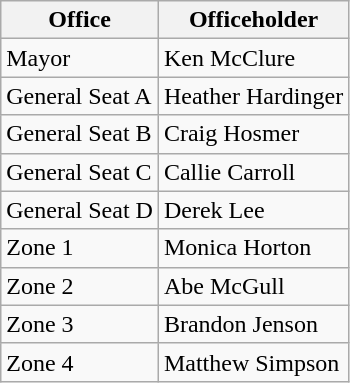<table class="wikitable">
<tr>
<th>Office</th>
<th>Officeholder</th>
</tr>
<tr>
<td>Mayor</td>
<td>Ken McClure</td>
</tr>
<tr>
<td>General Seat A</td>
<td>Heather Hardinger</td>
</tr>
<tr>
<td>General Seat B</td>
<td>Craig Hosmer</td>
</tr>
<tr>
<td>General Seat C</td>
<td>Callie Carroll</td>
</tr>
<tr>
<td>General Seat D</td>
<td>Derek Lee</td>
</tr>
<tr>
<td>Zone 1</td>
<td>Monica Horton</td>
</tr>
<tr>
<td>Zone 2</td>
<td>Abe McGull</td>
</tr>
<tr>
<td>Zone 3</td>
<td>Brandon Jenson</td>
</tr>
<tr>
<td>Zone 4</td>
<td>Matthew Simpson</td>
</tr>
</table>
